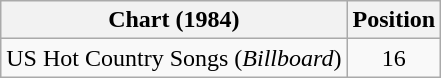<table class="wikitable">
<tr>
<th>Chart (1984)</th>
<th>Position</th>
</tr>
<tr>
<td>US Hot Country Songs (<em>Billboard</em>)</td>
<td align="center">16</td>
</tr>
</table>
